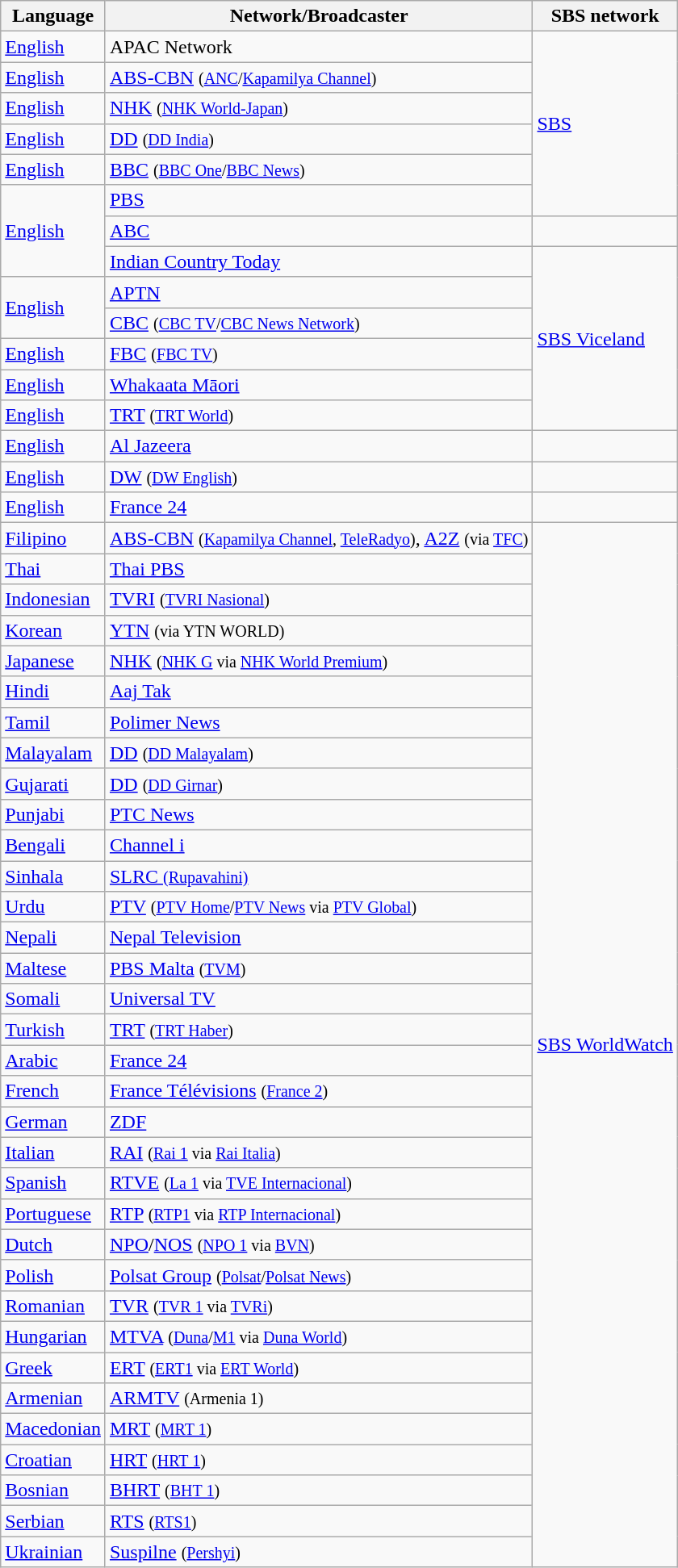<table class=wikitable>
<tr>
<th>Language</th>
<th>Network/Broadcaster</th>
<th>SBS network</th>
</tr>
<tr>
<td> <a href='#'>English</a></td>
<td>APAC Network</td>
<td rowspan="6"><a href='#'>SBS</a></td>
</tr>
<tr>
<td> <a href='#'>English</a></td>
<td><a href='#'>ABS-CBN</a> <small>(<a href='#'>ANC</a>/<a href='#'>Kapamilya Channel</a>)</small></td>
</tr>
<tr>
<td> <a href='#'>English</a></td>
<td><a href='#'>NHK</a> <small>(<a href='#'>NHK World-Japan</a>)</small></td>
</tr>
<tr>
<td> <a href='#'>English</a></td>
<td><a href='#'>DD</a> <small>(<a href='#'>DD India</a>)</small></td>
</tr>
<tr>
<td> <a href='#'>English</a></td>
<td><a href='#'>BBC</a> <small>(<a href='#'>BBC One</a>/<a href='#'>BBC News</a>)</small></td>
</tr>
<tr>
<td rowspan="3"> <a href='#'>English</a></td>
<td><a href='#'>PBS</a></td>
</tr>
<tr>
<td><a href='#'>ABC</a></td>
<td></td>
</tr>
<tr>
<td><a href='#'>Indian Country Today</a></td>
<td rowspan="6"><a href='#'>SBS Viceland</a></td>
</tr>
<tr>
<td rowspan="2"> <a href='#'>English</a></td>
<td><a href='#'>APTN</a></td>
</tr>
<tr>
<td><a href='#'>CBC</a> <small>(<a href='#'>CBC TV</a>/<a href='#'>CBC News Network</a>)</small></td>
</tr>
<tr>
<td> <a href='#'>English</a></td>
<td><a href='#'>FBC</a> <small>(<a href='#'>FBC TV</a>)</small></td>
</tr>
<tr>
<td> <a href='#'>English</a></td>
<td><a href='#'>Whakaata Māori</a></td>
</tr>
<tr>
<td> <a href='#'>English</a></td>
<td><a href='#'>TRT</a> <small>(<a href='#'>TRT World</a>)</small></td>
</tr>
<tr>
<td> <a href='#'>English</a></td>
<td><a href='#'>Al Jazeera</a></td>
<td></td>
</tr>
<tr>
<td> <a href='#'>English</a></td>
<td><a href='#'>DW</a> <small>(<a href='#'>DW English</a>)</small></td>
<td></td>
</tr>
<tr>
<td> <a href='#'>English</a></td>
<td><a href='#'>France 24</a></td>
<td></td>
</tr>
<tr>
<td> <a href='#'>Filipino</a></td>
<td><a href='#'>ABS-CBN</a> <small>(<a href='#'>Kapamilya Channel</a>, <a href='#'>TeleRadyo</a>)</small>, <a href='#'>A2Z</a> <small>(via <a href='#'>TFC</a>)</small></td>
<td rowspan="34"><a href='#'>SBS WorldWatch</a></td>
</tr>
<tr>
<td> <a href='#'>Thai</a></td>
<td><a href='#'>Thai PBS</a></td>
</tr>
<tr>
<td> <a href='#'>Indonesian</a></td>
<td><a href='#'>TVRI</a> <small>(<a href='#'>TVRI Nasional</a>)</small></td>
</tr>
<tr>
<td> <a href='#'>Korean</a></td>
<td><a href='#'>YTN</a> <small>(via YTN WORLD)</small></td>
</tr>
<tr>
<td> <a href='#'>Japanese</a></td>
<td><a href='#'>NHK</a> <small>(<a href='#'>NHK G</a> via <a href='#'>NHK World Premium</a>)</small></td>
</tr>
<tr>
<td> <a href='#'>Hindi</a></td>
<td><a href='#'>Aaj Tak</a></td>
</tr>
<tr>
<td> <a href='#'>Tamil</a></td>
<td><a href='#'>Polimer News</a></td>
</tr>
<tr>
<td> <a href='#'>Malayalam</a></td>
<td><a href='#'>DD</a> <small>(<a href='#'>DD Malayalam</a>)</small></td>
</tr>
<tr>
<td> <a href='#'>Gujarati</a></td>
<td><a href='#'>DD</a> <small>(<a href='#'>DD Girnar</a>)</small></td>
</tr>
<tr>
<td> <a href='#'>Punjabi</a></td>
<td><a href='#'>PTC News</a></td>
</tr>
<tr>
<td> <a href='#'>Bengali</a></td>
<td><a href='#'>Channel i</a></td>
</tr>
<tr>
<td> <a href='#'>Sinhala</a></td>
<td><a href='#'>SLRC <small>(Rupavahini)</small></a></td>
</tr>
<tr>
<td> <a href='#'>Urdu</a></td>
<td><a href='#'>PTV</a> <small>(<a href='#'>PTV Home</a>/<a href='#'>PTV News</a> via <a href='#'>PTV Global</a>)</small></td>
</tr>
<tr>
<td> <a href='#'>Nepali</a></td>
<td><a href='#'>Nepal Television</a></td>
</tr>
<tr>
<td> <a href='#'>Maltese</a></td>
<td><a href='#'>PBS Malta</a> <small>(<a href='#'>TVM</a>)</small></td>
</tr>
<tr>
<td> <a href='#'>Somali</a></td>
<td><a href='#'>Universal TV</a></td>
</tr>
<tr>
<td> <a href='#'>Turkish</a></td>
<td><a href='#'>TRT</a> <small>(<a href='#'>TRT Haber</a>)</small></td>
</tr>
<tr>
<td> <a href='#'>Arabic</a></td>
<td><a href='#'>France 24</a></td>
</tr>
<tr>
<td> <a href='#'>French</a></td>
<td><a href='#'>France Télévisions</a> <small>(<a href='#'>France 2</a>)</small></td>
</tr>
<tr>
<td> <a href='#'>German</a></td>
<td><a href='#'>ZDF</a></td>
</tr>
<tr>
<td> <a href='#'>Italian</a></td>
<td><a href='#'>RAI</a> <small>(<a href='#'>Rai 1</a> via <a href='#'>Rai Italia</a>)</small></td>
</tr>
<tr>
<td> <a href='#'>Spanish</a></td>
<td><a href='#'>RTVE</a> <small>(<a href='#'>La 1</a> via <a href='#'>TVE Internacional</a>)</small></td>
</tr>
<tr>
<td> <a href='#'>Portuguese</a></td>
<td><a href='#'>RTP</a> <small>(<a href='#'>RTP1</a> via <a href='#'>RTP Internacional</a>)</small></td>
</tr>
<tr>
<td> <a href='#'>Dutch</a></td>
<td><a href='#'>NPO</a>/<a href='#'>NOS</a> <small>(<a href='#'>NPO 1</a> via <a href='#'>BVN</a>)</small></td>
</tr>
<tr>
<td> <a href='#'>Polish</a></td>
<td><a href='#'>Polsat Group</a> <small>(<a href='#'>Polsat</a>/<a href='#'>Polsat News</a>)</small></td>
</tr>
<tr>
<td> <a href='#'>Romanian</a></td>
<td><a href='#'>TVR</a> <small>(<a href='#'>TVR 1</a> via <a href='#'>TVRi</a>)</small></td>
</tr>
<tr>
<td> <a href='#'>Hungarian</a></td>
<td><a href='#'>MTVA</a> <small>(<a href='#'>Duna</a>/<a href='#'>M1</a> via <a href='#'>Duna World</a>)</small></td>
</tr>
<tr>
<td> <a href='#'>Greek</a></td>
<td><a href='#'>ERT</a> <small>(<a href='#'>ERT1</a> via <a href='#'>ERT World</a>)</small></td>
</tr>
<tr>
<td> <a href='#'>Armenian</a></td>
<td><a href='#'>ARMTV</a> <small>(Armenia 1)</small></td>
</tr>
<tr>
<td> <a href='#'>Macedonian</a></td>
<td><a href='#'>MRT</a> <small>(<a href='#'>MRT 1</a>)</small></td>
</tr>
<tr>
<td> <a href='#'>Croatian</a></td>
<td><a href='#'>HRT</a> <small>(<a href='#'>HRT 1</a>)</small></td>
</tr>
<tr>
<td> <a href='#'>Bosnian</a></td>
<td><a href='#'>BHRT</a> <small>(<a href='#'>BHT 1</a>)</small></td>
</tr>
<tr>
<td> <a href='#'>Serbian</a></td>
<td><a href='#'>RTS</a> <small>(<a href='#'>RTS1</a>)</small></td>
</tr>
<tr>
<td> <a href='#'>Ukrainian</a></td>
<td><a href='#'>Suspilne</a> <small>(<a href='#'>Pershyi</a>)</small></td>
</tr>
</table>
